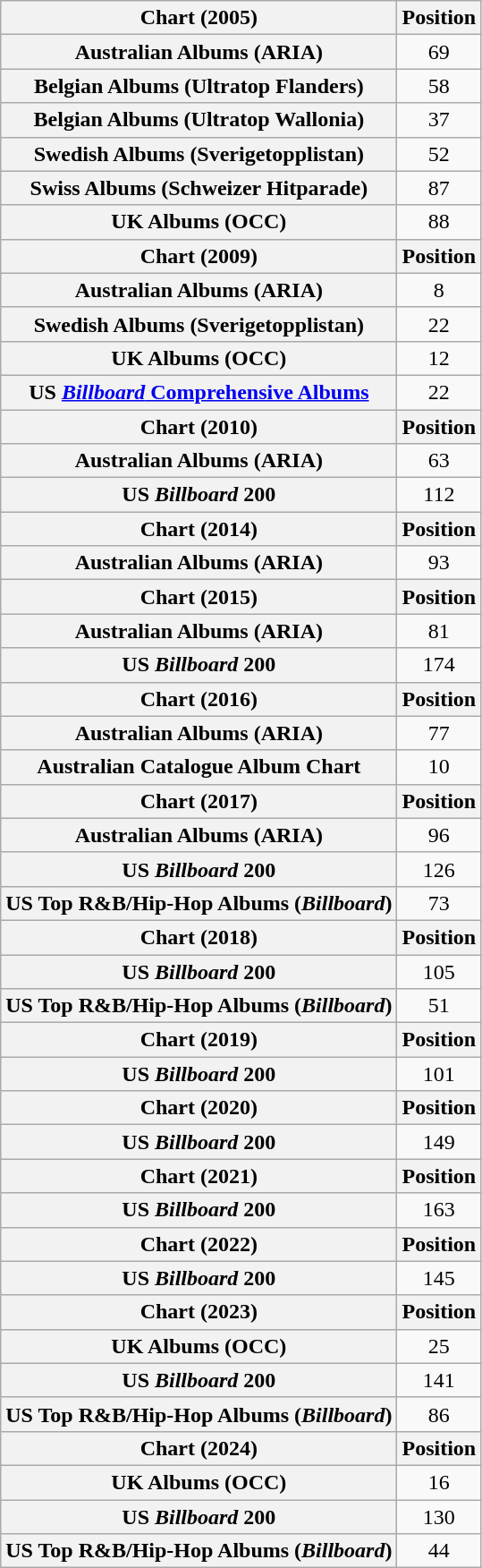<table class="wikitable plainrowheaders" style="text-align:center">
<tr>
<th>Chart (2005)</th>
<th>Position</th>
</tr>
<tr>
<th scope="row">Australian Albums (ARIA)</th>
<td>69</td>
</tr>
<tr>
<th scope="row">Belgian Albums (Ultratop Flanders)</th>
<td>58</td>
</tr>
<tr>
<th scope="row">Belgian Albums (Ultratop Wallonia)</th>
<td>37</td>
</tr>
<tr>
<th scope="row">Swedish Albums (Sverigetopplistan)</th>
<td style="text-align:center;">52</td>
</tr>
<tr>
<th scope="row">Swiss Albums (Schweizer Hitparade)</th>
<td>87</td>
</tr>
<tr>
<th scope="row">UK Albums (OCC)</th>
<td>88</td>
</tr>
<tr>
<th>Chart (2009)</th>
<th>Position</th>
</tr>
<tr>
<th scope="row">Australian Albums (ARIA)</th>
<td>8</td>
</tr>
<tr>
<th scope="row">Swedish Albums (Sverigetopplistan)</th>
<td>22</td>
</tr>
<tr>
<th scope="row">UK Albums (OCC)</th>
<td>12</td>
</tr>
<tr>
<th scope="row">US <a href='#'><em>Billboard</em> Comprehensive Albums</a></th>
<td>22</td>
</tr>
<tr>
<th>Chart (2010)</th>
<th>Position</th>
</tr>
<tr>
<th scope="row">Australian Albums (ARIA)</th>
<td>63</td>
</tr>
<tr>
<th scope="row">US <em>Billboard</em> 200</th>
<td>112</td>
</tr>
<tr>
<th>Chart (2014)</th>
<th>Position</th>
</tr>
<tr>
<th scope="row">Australian Albums (ARIA)</th>
<td>93</td>
</tr>
<tr>
<th>Chart (2015)</th>
<th>Position</th>
</tr>
<tr>
<th scope="row">Australian Albums (ARIA)</th>
<td>81</td>
</tr>
<tr>
<th scope="row">US <em>Billboard</em> 200</th>
<td>174</td>
</tr>
<tr>
<th>Chart (2016)</th>
<th>Position</th>
</tr>
<tr>
<th scope="row">Australian Albums (ARIA)</th>
<td>77</td>
</tr>
<tr>
<th scope="row">Australian Catalogue Album Chart</th>
<td>10</td>
</tr>
<tr>
<th>Chart (2017)</th>
<th>Position</th>
</tr>
<tr>
<th scope="row">Australian Albums (ARIA)</th>
<td>96</td>
</tr>
<tr>
<th scope="row">US <em>Billboard</em> 200</th>
<td>126</td>
</tr>
<tr>
<th scope="row">US Top R&B/Hip-Hop Albums (<em>Billboard</em>)</th>
<td>73</td>
</tr>
<tr>
<th>Chart (2018)</th>
<th>Position</th>
</tr>
<tr>
<th scope="row">US <em>Billboard</em> 200</th>
<td>105</td>
</tr>
<tr>
<th scope="row">US Top R&B/Hip-Hop Albums (<em>Billboard</em>)</th>
<td>51</td>
</tr>
<tr>
<th>Chart (2019)</th>
<th>Position</th>
</tr>
<tr>
<th scope="row">US <em>Billboard</em> 200</th>
<td style="text-align:center;">101</td>
</tr>
<tr>
<th>Chart (2020)</th>
<th>Position</th>
</tr>
<tr>
<th scope="row">US <em>Billboard</em> 200</th>
<td>149</td>
</tr>
<tr>
<th>Chart (2021)</th>
<th>Position</th>
</tr>
<tr>
<th scope="row">US <em>Billboard</em> 200</th>
<td>163</td>
</tr>
<tr>
<th>Chart (2022)</th>
<th>Position</th>
</tr>
<tr>
<th scope="row">US <em>Billboard</em> 200</th>
<td>145</td>
</tr>
<tr>
<th>Chart (2023)</th>
<th>Position</th>
</tr>
<tr>
<th scope="row">UK Albums (OCC)</th>
<td>25</td>
</tr>
<tr>
<th scope="row">US <em>Billboard</em> 200</th>
<td>141</td>
</tr>
<tr>
<th scope="row">US Top R&B/Hip-Hop Albums (<em>Billboard</em>)</th>
<td>86</td>
</tr>
<tr>
<th>Chart (2024)</th>
<th>Position</th>
</tr>
<tr>
<th scope="row">UK Albums (OCC)</th>
<td>16</td>
</tr>
<tr>
<th scope="row">US <em>Billboard</em> 200</th>
<td>130</td>
</tr>
<tr>
<th scope="row">US Top R&B/Hip-Hop Albums (<em>Billboard</em>)</th>
<td>44</td>
</tr>
</table>
